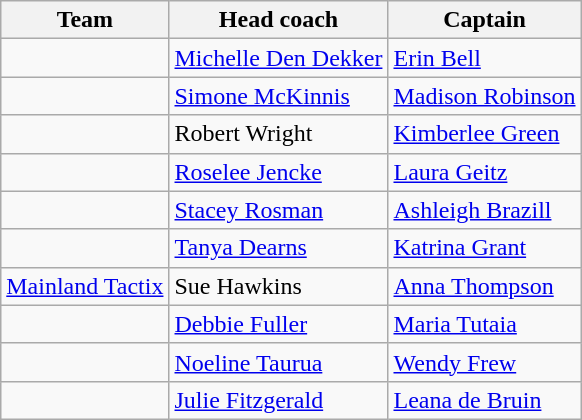<table class="wikitable collapsible">
<tr>
<th>Team</th>
<th>Head coach</th>
<th>Captain</th>
</tr>
<tr>
<td> </td>
<td><a href='#'>Michelle Den Dekker</a> <em></em> </td>
<td><a href='#'>Erin Bell</a></td>
</tr>
<tr>
<td></td>
<td><a href='#'>Simone McKinnis</a></td>
<td><a href='#'>Madison Robinson</a></td>
</tr>
<tr>
<td> </td>
<td>Robert Wright</td>
<td><a href='#'>Kimberlee Green</a></td>
</tr>
<tr>
<td></td>
<td><a href='#'>Roselee Jencke</a></td>
<td><a href='#'>Laura Geitz</a></td>
</tr>
<tr>
<td></td>
<td><a href='#'>Stacey Rosman</a></td>
<td><a href='#'>Ashleigh Brazill</a></td>
</tr>
<tr>
<td></td>
<td><a href='#'>Tanya Dearns</a></td>
<td><a href='#'>Katrina Grant</a></td>
</tr>
<tr>
<td><a href='#'>Mainland Tactix</a></td>
<td>Sue Hawkins</td>
<td><a href='#'>Anna Thompson</a></td>
</tr>
<tr>
<td></td>
<td><a href='#'>Debbie Fuller</a></td>
<td><a href='#'>Maria Tutaia</a></td>
</tr>
<tr>
<td></td>
<td><a href='#'>Noeline Taurua</a></td>
<td><a href='#'>Wendy Frew</a></td>
</tr>
<tr>
<td></td>
<td><a href='#'>Julie Fitzgerald</a></td>
<td><a href='#'>Leana de Bruin</a></td>
</tr>
</table>
